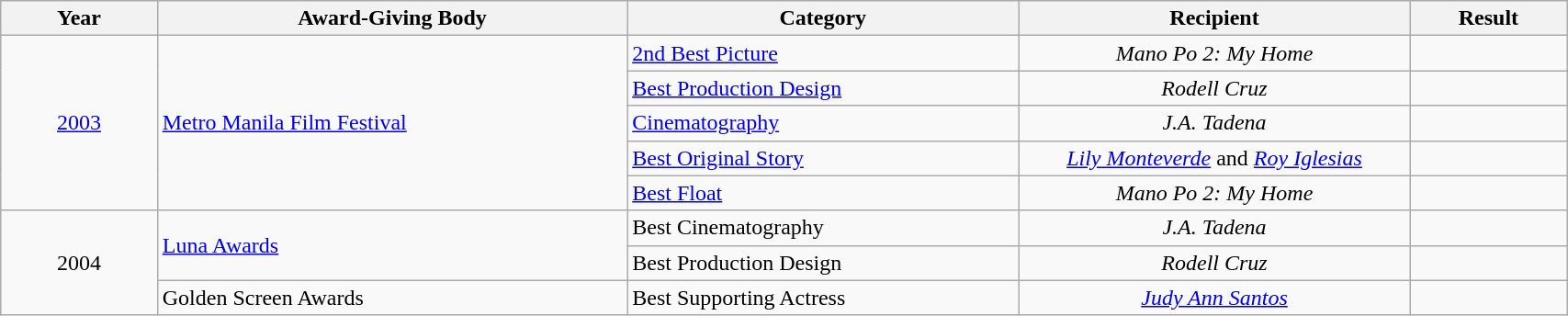<table | width="90%" class="wikitable sortable">
<tr>
<th width="10%">Year</th>
<th width="30%">Award-Giving Body</th>
<th width="25%">Category</th>
<th width="25%">Recipient</th>
<th width="10%">Result</th>
</tr>
<tr>
<td rowspan="5" align="center"><a href='#'>2003</a></td>
<td rowspan="5" align="left"><a href='#'>Metro Manila Film Festival</a></td>
<td align="left"><a href='#'>2nd Best Picture</a></td>
<td align="center"><em>Mano Po 2: My Home</em></td>
<td></td>
</tr>
<tr>
<td align="left"><a href='#'>Best Production Design</a></td>
<td align="center"><em>Rodell Cruz</em></td>
<td></td>
</tr>
<tr>
<td align="left"><a href='#'>Cinematography</a></td>
<td align="center"><em>J.A. Tadena</em></td>
<td></td>
</tr>
<tr>
<td align="left"><a href='#'>Best Original Story</a></td>
<td align="center"><em><a href='#'>Lily Monteverde</a></em> and <em><a href='#'>Roy Iglesias</a></em></td>
<td></td>
</tr>
<tr>
<td align="left"><a href='#'>Best Float</a></td>
<td align="center"><em>Mano Po 2: My Home</em></td>
<td></td>
</tr>
<tr>
<td rowspan="4" align="center">2004</td>
<td rowspan="2" align="left"><a href='#'>Luna Awards</a></td>
<td align="left">Best Cinematography</td>
<td align="center"><em>J.A. Tadena</em></td>
<td></td>
</tr>
<tr>
<td align="left">Best Production Design</td>
<td align="center"><em>Rodell Cruz</em></td>
<td></td>
</tr>
<tr>
<td align="left">Golden Screen Awards</td>
<td align="left">Best Supporting Actress</td>
<td align="center"><em><a href='#'>Judy Ann Santos</a></em></td>
<td></td>
</tr>
</table>
